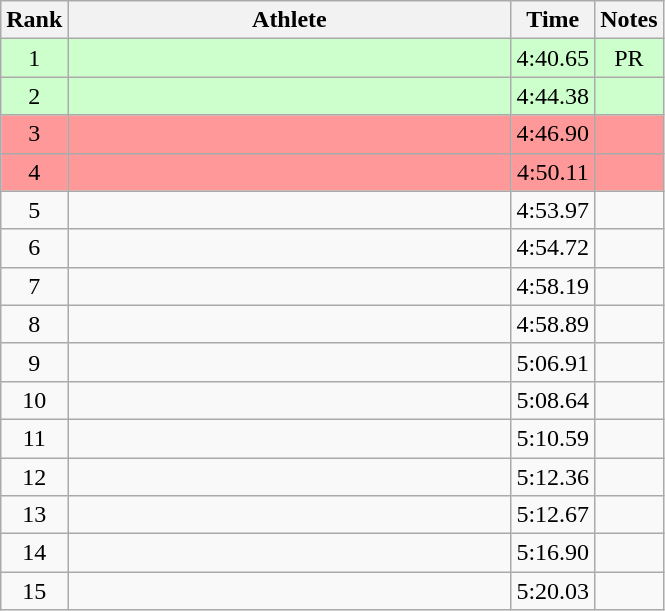<table class="wikitable" style="text-align:center">
<tr>
<th>Rank</th>
<th Style="width:18em">Athlete</th>
<th>Time</th>
<th>Notes</th>
</tr>
<tr style="background:#cfc">
<td>1</td>
<td style="text-align:left"></td>
<td>4:40.65</td>
<td>PR</td>
</tr>
<tr style="background:#cfc">
<td>2</td>
<td style="text-align:left"></td>
<td>4:44.38</td>
<td></td>
</tr>
<tr style="background:#f99">
<td>3</td>
<td style="text-align:left"></td>
<td>4:46.90</td>
<td></td>
</tr>
<tr style="background:#f99">
<td>4</td>
<td style="text-align:left"></td>
<td>4:50.11</td>
<td></td>
</tr>
<tr>
<td>5</td>
<td style="text-align:left"></td>
<td>4:53.97</td>
<td></td>
</tr>
<tr>
<td>6</td>
<td style="text-align:left"></td>
<td>4:54.72</td>
<td></td>
</tr>
<tr>
<td>7</td>
<td style="text-align:left"></td>
<td>4:58.19</td>
<td></td>
</tr>
<tr>
<td>8</td>
<td style="text-align:left"></td>
<td>4:58.89</td>
<td></td>
</tr>
<tr>
<td>9</td>
<td style="text-align:left"></td>
<td>5:06.91</td>
<td></td>
</tr>
<tr>
<td>10</td>
<td style="text-align:left"></td>
<td>5:08.64</td>
<td></td>
</tr>
<tr>
<td>11</td>
<td style="text-align:left"></td>
<td>5:10.59</td>
<td></td>
</tr>
<tr>
<td>12</td>
<td style="text-align:left"></td>
<td>5:12.36</td>
<td></td>
</tr>
<tr>
<td>13</td>
<td style="text-align:left"></td>
<td>5:12.67</td>
<td></td>
</tr>
<tr>
<td>14</td>
<td style="text-align:left"></td>
<td>5:16.90</td>
<td></td>
</tr>
<tr>
<td>15</td>
<td style="text-align:left"></td>
<td>5:20.03</td>
<td></td>
</tr>
</table>
